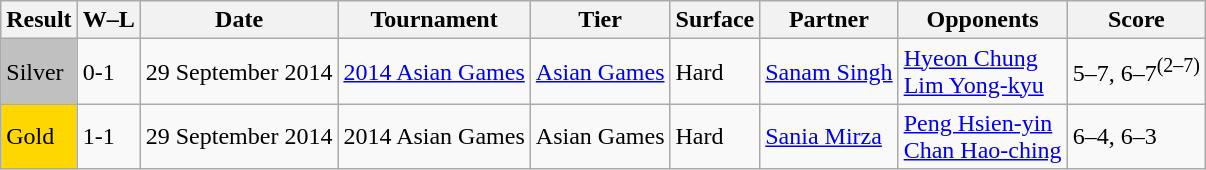<table class="wikitable sortable">
<tr>
<th>Result</th>
<th class="unsortable">W–L</th>
<th>Date</th>
<th>Tournament</th>
<th>Tier</th>
<th>Surface</th>
<th>Partner</th>
<th>Opponents</th>
<th class="unsortable">Score</th>
</tr>
<tr>
<td style="background:Silver">Silver</td>
<td>0-1</td>
<td>29 September 2014</td>
<td><a href='#'>2014 Asian Games</a></td>
<td><a href='#'>Asian Games</a></td>
<td>Hard</td>
<td> <a href='#'>Sanam Singh</a></td>
<td> <a href='#'>Hyeon Chung</a><br> <a href='#'>Lim Yong-kyu</a></td>
<td>5–7, 6–7<sup>(2–7)</sup></td>
</tr>
<tr>
<td style="background:Gold">Gold</td>
<td>1-1</td>
<td>29 September 2014</td>
<td>2014 Asian Games</td>
<td>Asian Games</td>
<td>Hard</td>
<td> <a href='#'>Sania Mirza</a></td>
<td> <a href='#'>Peng Hsien-yin</a><br> <a href='#'>Chan Hao-ching</a></td>
<td>6–4, 6–3</td>
</tr>
</table>
